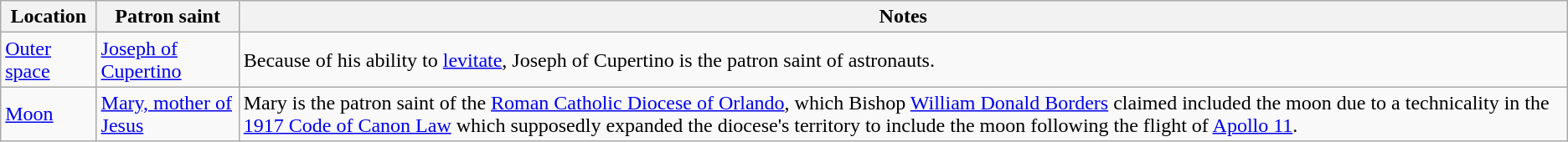<table class="wikitable sortable">
<tr>
<th>Location</th>
<th>Patron saint</th>
<th>Notes</th>
</tr>
<tr>
<td><a href='#'>Outer space</a></td>
<td><a href='#'>Joseph of Cupertino</a></td>
<td>Because of his ability to <a href='#'>levitate</a>, Joseph of Cupertino is the patron saint of astronauts.</td>
</tr>
<tr>
<td><a href='#'>Moon</a></td>
<td><a href='#'>Mary, mother of Jesus</a></td>
<td>Mary is the patron saint of the <a href='#'>Roman Catholic Diocese of Orlando</a>, which Bishop <a href='#'>William Donald Borders</a> claimed included the moon due to a technicality in the <a href='#'>1917 Code of Canon Law</a> which supposedly expanded the diocese's territory to include the moon following the flight of <a href='#'>Apollo 11</a>.</td>
</tr>
</table>
